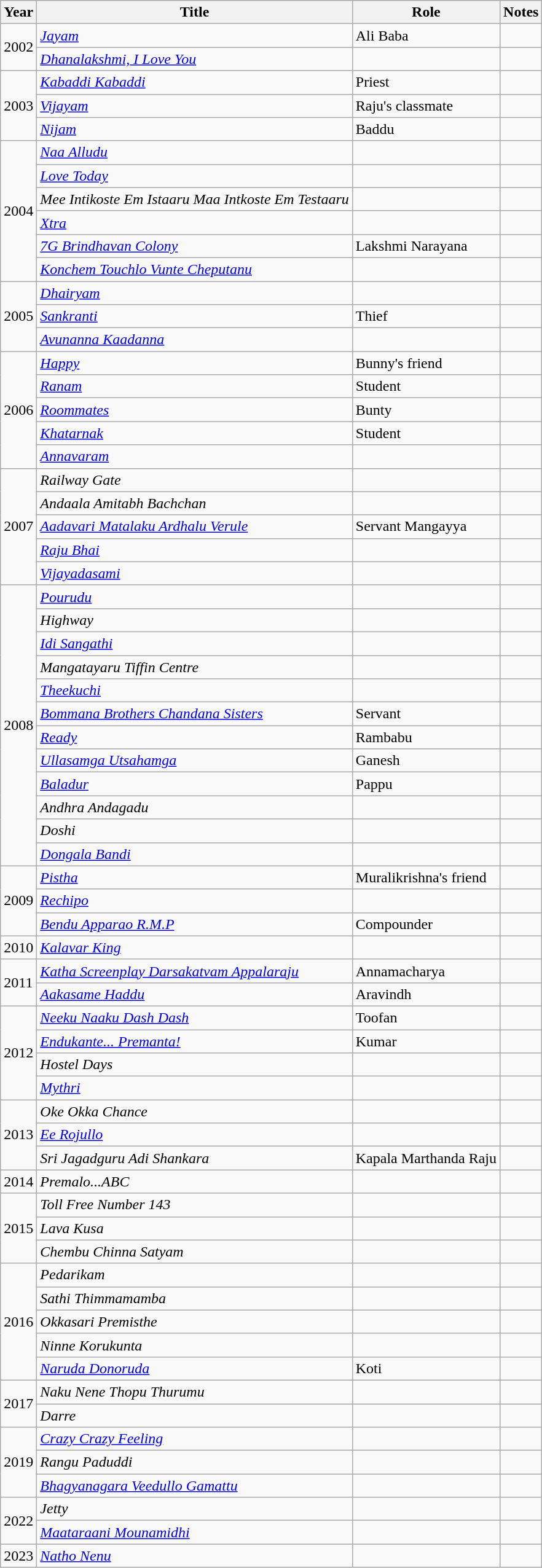<table class="wikitable">
<tr>
<th>Year</th>
<th>Title</th>
<th>Role</th>
<th>Notes</th>
</tr>
<tr>
<td rowspan="2">2002</td>
<td><em><a href='#'>Jayam</a></em></td>
<td>Ali Baba</td>
<td></td>
</tr>
<tr>
<td><em><a href='#'>Dhanalakshmi, I Love You</a></em></td>
<td></td>
<td></td>
</tr>
<tr>
<td rowspan="3">2003</td>
<td><em><a href='#'>Kabaddi Kabaddi</a></em></td>
<td>Priest</td>
<td></td>
</tr>
<tr>
<td><em><a href='#'>Vijayam</a></em></td>
<td>Raju's classmate</td>
<td></td>
</tr>
<tr>
<td><em><a href='#'>Nijam</a></em></td>
<td>Baddu</td>
<td></td>
</tr>
<tr>
<td rowspan="6">2004</td>
<td><em><a href='#'>Naa Alludu</a></em></td>
<td></td>
<td></td>
</tr>
<tr>
<td><em><a href='#'>Love Today</a></em></td>
<td></td>
<td></td>
</tr>
<tr>
<td><em>Mee Intikoste Em Istaaru Maa Intkoste Em Testaaru</em></td>
<td></td>
<td></td>
</tr>
<tr>
<td><em><a href='#'>Xtra</a></em></td>
<td></td>
<td></td>
</tr>
<tr>
<td><em><a href='#'>7G Brindhavan Colony</a></em></td>
<td>Lakshmi Narayana</td>
<td></td>
</tr>
<tr>
<td><em><a href='#'>Konchem Touchlo Vunte Cheputanu</a></em></td>
<td></td>
<td></td>
</tr>
<tr>
<td rowspan="3">2005</td>
<td><em><a href='#'>Dhairyam</a></em></td>
<td></td>
<td></td>
</tr>
<tr>
<td><em><a href='#'>Sankranti</a></em></td>
<td>Thief</td>
<td></td>
</tr>
<tr>
<td><em><a href='#'>Avunanna Kaadanna</a></em></td>
<td></td>
<td></td>
</tr>
<tr>
<td rowspan="5">2006</td>
<td><em><a href='#'>Happy</a></em></td>
<td>Bunny's friend</td>
<td></td>
</tr>
<tr>
<td><em><a href='#'>Ranam</a></em></td>
<td>Student</td>
<td></td>
</tr>
<tr>
<td><em><a href='#'>Roommates</a></em></td>
<td>Bunty</td>
<td></td>
</tr>
<tr>
<td><em><a href='#'>Khatarnak</a></em></td>
<td>Student</td>
<td></td>
</tr>
<tr>
<td><em><a href='#'>Annavaram</a></em></td>
<td></td>
<td></td>
</tr>
<tr>
<td rowspan="5">2007</td>
<td><em>Railway Gate</em></td>
<td></td>
<td></td>
</tr>
<tr>
<td><em>Andaala Amitabh Bachchan</em></td>
<td></td>
<td></td>
</tr>
<tr>
<td><em><a href='#'>Aadavari Matalaku Ardhalu Verule</a></em></td>
<td>Servant Mangayya</td>
<td></td>
</tr>
<tr>
<td><em><a href='#'>Raju Bhai</a></em></td>
<td></td>
<td></td>
</tr>
<tr>
<td><em><a href='#'>Vijayadasami</a></em></td>
<td></td>
<td></td>
</tr>
<tr>
<td rowspan="12">2008</td>
<td><em><a href='#'>Pourudu</a></em></td>
<td></td>
<td></td>
</tr>
<tr>
<td><em>Highway</em></td>
<td></td>
<td></td>
</tr>
<tr>
<td><em><a href='#'>Idi Sangathi</a></em></td>
<td></td>
<td></td>
</tr>
<tr>
<td><em>Mangatayaru Tiffin Centre</em></td>
<td></td>
<td></td>
</tr>
<tr>
<td><em><a href='#'>Theekuchi</a></em></td>
<td></td>
<td></td>
</tr>
<tr>
<td><em><a href='#'>Bommana Brothers Chandana Sisters</a></em></td>
<td>Servant</td>
<td></td>
</tr>
<tr>
<td><em><a href='#'>Ready</a></em></td>
<td>Rambabu</td>
<td></td>
</tr>
<tr>
<td><em><a href='#'>Ullasamga Utsahamga</a></em></td>
<td>Ganesh</td>
<td></td>
</tr>
<tr>
<td><em><a href='#'>Baladur</a></em></td>
<td>Pappu</td>
<td></td>
</tr>
<tr>
<td><em>Andhra Andagadu</em></td>
<td></td>
<td></td>
</tr>
<tr>
<td><em>Doshi</em></td>
<td></td>
<td></td>
</tr>
<tr>
<td><em><a href='#'>Dongala Bandi</a></em></td>
<td></td>
<td></td>
</tr>
<tr>
<td rowspan="3">2009</td>
<td><em><a href='#'>Pistha</a></em></td>
<td>Muralikrishna's friend</td>
<td></td>
</tr>
<tr>
<td><em><a href='#'>Rechipo</a></em></td>
<td></td>
<td></td>
</tr>
<tr>
<td><em><a href='#'>Bendu Apparao R.M.P</a></em></td>
<td>Compounder</td>
<td></td>
</tr>
<tr>
<td rowspan="1">2010</td>
<td><em><a href='#'>Kalavar King</a></em></td>
<td></td>
<td></td>
</tr>
<tr>
<td rowspan="2">2011</td>
<td><em><a href='#'>Katha Screenplay Darsakatvam Appalaraju</a></em></td>
<td>Annamacharya</td>
<td></td>
</tr>
<tr>
<td><em><a href='#'>Aakasame Haddu</a></em></td>
<td>Aravindh</td>
<td></td>
</tr>
<tr>
<td rowspan="4">2012</td>
<td><em><a href='#'>Neeku Naaku Dash Dash</a></em></td>
<td>Toofan</td>
<td></td>
</tr>
<tr>
<td><em><a href='#'>Endukante... Premanta!</a></em></td>
<td>Kumar</td>
<td></td>
</tr>
<tr>
<td><em>Hostel Days</em></td>
<td></td>
<td></td>
</tr>
<tr>
<td><em><a href='#'>Mythri</a></em></td>
<td></td>
<td></td>
</tr>
<tr>
<td rowspan="3">2013</td>
<td><em>Oke Okka Chance</em></td>
<td></td>
<td></td>
</tr>
<tr>
<td><em><a href='#'>Ee Rojullo</a></em></td>
<td></td>
<td></td>
</tr>
<tr>
<td><em>Sri Jagadguru Adi Shankara</em></td>
<td>Kapala Marthanda Raju</td>
<td></td>
</tr>
<tr>
<td>2014</td>
<td><em>Premalo...ABC</em></td>
<td></td>
<td></td>
</tr>
<tr>
<td rowspan="3">2015</td>
<td><em>Toll Free Number 143</em></td>
<td></td>
<td></td>
</tr>
<tr>
<td><em>Lava Kusa</em></td>
<td></td>
<td></td>
</tr>
<tr>
<td><em>Chembu Chinna Satyam</em></td>
<td></td>
<td></td>
</tr>
<tr>
<td rowspan="5">2016</td>
<td><em>Pedarikam</em></td>
<td></td>
<td></td>
</tr>
<tr>
<td><em>Sathi Thimmamamba</em></td>
<td></td>
<td></td>
</tr>
<tr>
<td><em>Okkasari Premisthe</em></td>
<td></td>
<td></td>
</tr>
<tr>
<td><em>Ninne Korukunta</em></td>
<td></td>
<td></td>
</tr>
<tr>
<td><em><a href='#'>Naruda Donoruda</a></em></td>
<td>Koti</td>
<td></td>
</tr>
<tr>
<td rowspan="2">2017</td>
<td><em>Naku Nene Thopu Thurumu</em></td>
<td></td>
<td></td>
</tr>
<tr>
<td><em>Darre</em></td>
<td></td>
<td></td>
</tr>
<tr>
<td rowspan="3">2019</td>
<td><em><a href='#'>Crazy Crazy Feeling</a></em></td>
<td></td>
<td></td>
</tr>
<tr>
<td><em>Rangu Paduddi</em></td>
<td></td>
<td></td>
</tr>
<tr>
<td><em><a href='#'>Bhagyanagara Veedullo Gamattu</a></em></td>
<td></td>
<td></td>
</tr>
<tr>
<td rowspan="2">2022</td>
<td><em>Jetty</em></td>
<td></td>
<td></td>
</tr>
<tr>
<td><a href='#'><em>Maataraani Mounamidhi</em></a></td>
<td></td>
<td></td>
</tr>
<tr>
<td>2023</td>
<td><em><a href='#'>Natho Nenu</a></em></td>
<td></td>
<td></td>
</tr>
</table>
